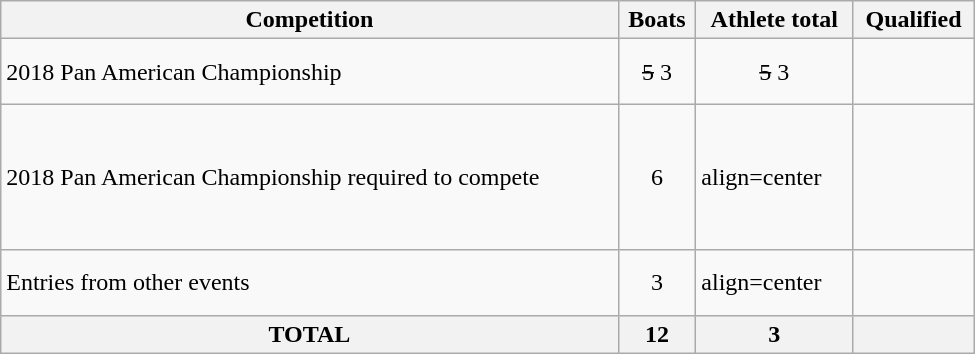<table class="wikitable" width=650>
<tr>
<th>Competition</th>
<th>Boats</th>
<th>Athlete total</th>
<th>Qualified</th>
</tr>
<tr>
<td>2018 Pan American Championship</td>
<td align=center><s>5</s> 3</td>
<td align=center><s>5</s> 3</td>
<td><br><br></td>
</tr>
<tr>
<td>2018 Pan American Championship required to compete</td>
<td align=center>6</td>
<td>align=center </td>
<td><br><br><br><br><br></td>
</tr>
<tr>
<td>Entries from other events</td>
<td align=center>3</td>
<td>align=center </td>
<td><br><br></td>
</tr>
<tr>
<th>TOTAL</th>
<th>12</th>
<th>3</th>
<th></th>
</tr>
</table>
